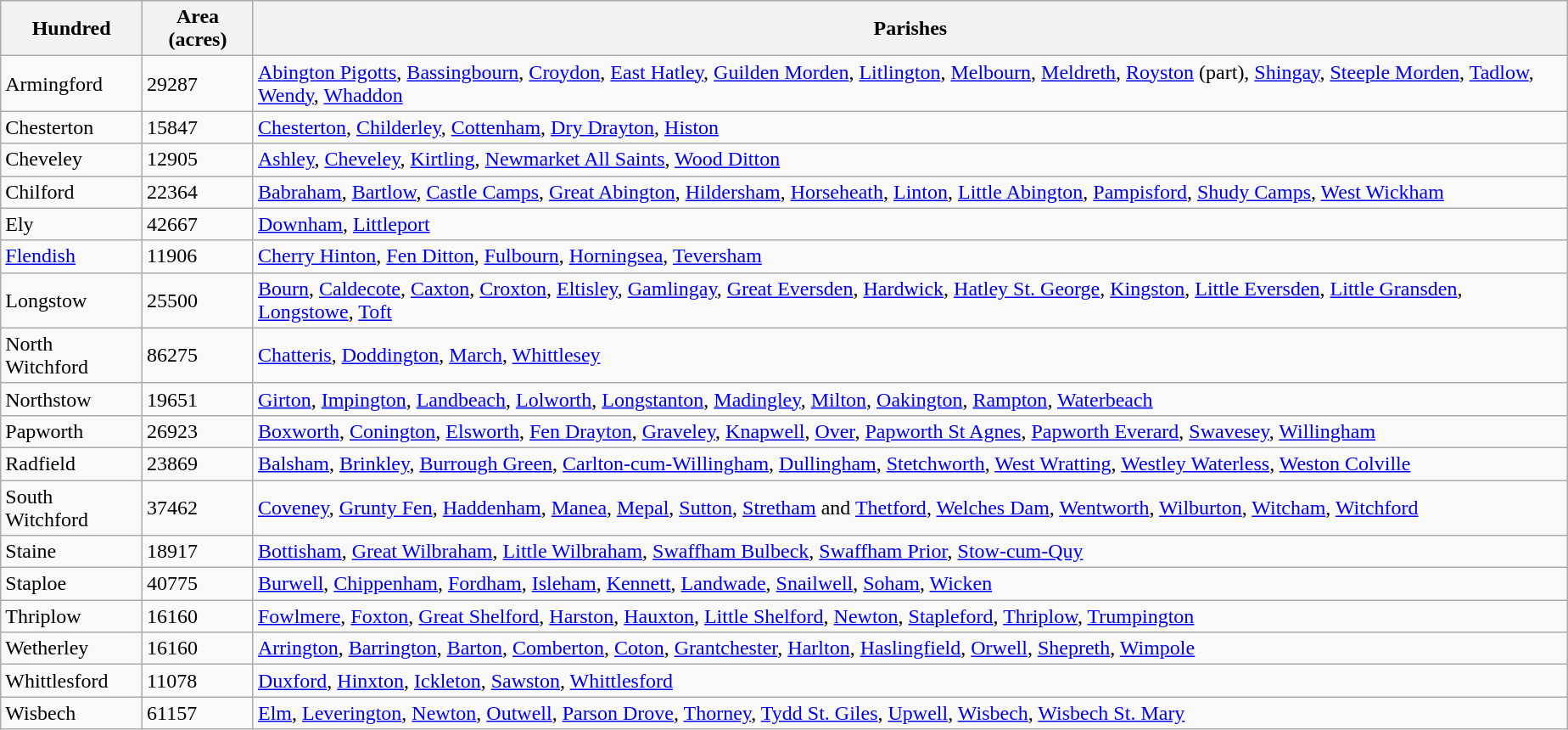<table class="sortable wikitable vatop" style=" margin-right:2em;">
<tr>
<th>Hundred</th>
<th>Area (acres)</th>
<th>Parishes</th>
</tr>
<tr>
<td>Armingford</td>
<td>29287</td>
<td><a href='#'>Abington Pigotts</a>, <a href='#'>Bassingbourn</a>, <a href='#'>Croydon</a>, <a href='#'>East Hatley</a>, <a href='#'>Guilden Morden</a>, <a href='#'>Litlington</a>, <a href='#'>Melbourn</a>, <a href='#'>Meldreth</a>, <a href='#'>Royston</a> (part), <a href='#'>Shingay</a>, <a href='#'>Steeple Morden</a>, <a href='#'>Tadlow</a>, <a href='#'>Wendy</a>, <a href='#'>Whaddon</a></td>
</tr>
<tr>
<td>Chesterton</td>
<td>15847</td>
<td><a href='#'>Chesterton</a>, <a href='#'>Childerley</a>, <a href='#'>Cottenham</a>, <a href='#'>Dry Drayton</a>, <a href='#'>Histon</a></td>
</tr>
<tr>
<td>Cheveley</td>
<td>12905</td>
<td><a href='#'>Ashley</a>, <a href='#'>Cheveley</a>, <a href='#'>Kirtling</a>, <a href='#'>Newmarket All Saints</a>, <a href='#'>Wood Ditton</a></td>
</tr>
<tr>
<td>Chilford</td>
<td>22364</td>
<td><a href='#'>Babraham</a>, <a href='#'>Bartlow</a>, <a href='#'>Castle Camps</a>, <a href='#'>Great Abington</a>, <a href='#'>Hildersham</a>, <a href='#'>Horseheath</a>, <a href='#'>Linton</a>, <a href='#'>Little Abington</a>, <a href='#'>Pampisford</a>, <a href='#'>Shudy Camps</a>, <a href='#'>West Wickham</a></td>
</tr>
<tr>
<td>Ely</td>
<td>42667</td>
<td><a href='#'>Downham</a>, <a href='#'>Littleport</a></td>
</tr>
<tr>
<td><a href='#'>Flendish</a></td>
<td>11906</td>
<td><a href='#'>Cherry Hinton</a>, <a href='#'>Fen Ditton</a>, <a href='#'>Fulbourn</a>, <a href='#'>Horningsea</a>, <a href='#'>Teversham</a></td>
</tr>
<tr>
<td>Longstow</td>
<td>25500</td>
<td><a href='#'>Bourn</a>, <a href='#'>Caldecote</a>, <a href='#'>Caxton</a>, <a href='#'>Croxton</a>, <a href='#'>Eltisley</a>, <a href='#'>Gamlingay</a>, <a href='#'>Great Eversden</a>, <a href='#'>Hardwick</a>, <a href='#'>Hatley St. George</a>, <a href='#'>Kingston</a>, <a href='#'>Little Eversden</a>, <a href='#'>Little Gransden</a>, <a href='#'>Longstowe</a>, <a href='#'>Toft</a></td>
</tr>
<tr>
<td>North Witchford</td>
<td>86275</td>
<td><a href='#'>Chatteris</a>, <a href='#'>Doddington</a>, <a href='#'>March</a>, <a href='#'>Whittlesey</a></td>
</tr>
<tr>
<td>Northstow</td>
<td>19651</td>
<td><a href='#'>Girton</a>, <a href='#'>Impington</a>, <a href='#'>Landbeach</a>, <a href='#'>Lolworth</a>, <a href='#'>Longstanton</a>, <a href='#'>Madingley</a>, <a href='#'>Milton</a>, <a href='#'>Oakington</a>, <a href='#'>Rampton</a>, <a href='#'>Waterbeach</a></td>
</tr>
<tr>
<td>Papworth</td>
<td>26923</td>
<td><a href='#'>Boxworth</a>, <a href='#'>Conington</a>, <a href='#'>Elsworth</a>, <a href='#'>Fen Drayton</a>, <a href='#'>Graveley</a>, <a href='#'>Knapwell</a>, <a href='#'>Over</a>, <a href='#'>Papworth St Agnes</a>, <a href='#'>Papworth Everard</a>, <a href='#'>Swavesey</a>, <a href='#'>Willingham</a></td>
</tr>
<tr>
<td>Radfield</td>
<td>23869</td>
<td><a href='#'>Balsham</a>, <a href='#'>Brinkley</a>, <a href='#'>Burrough Green</a>, <a href='#'>Carlton-cum-Willingham</a>, <a href='#'>Dullingham</a>, <a href='#'>Stetchworth</a>, <a href='#'>West Wratting</a>, <a href='#'>Westley Waterless</a>, <a href='#'>Weston Colville</a></td>
</tr>
<tr>
<td>South Witchford</td>
<td>37462</td>
<td><a href='#'>Coveney</a>, <a href='#'>Grunty Fen</a>, <a href='#'>Haddenham</a>, <a href='#'>Manea</a>, <a href='#'>Mepal</a>, <a href='#'>Sutton</a>, <a href='#'>Stretham</a> and <a href='#'>Thetford</a>, <a href='#'>Welches Dam</a>, <a href='#'>Wentworth</a>, <a href='#'>Wilburton</a>, <a href='#'>Witcham</a>, <a href='#'>Witchford</a></td>
</tr>
<tr>
<td>Staine</td>
<td>18917</td>
<td><a href='#'>Bottisham</a>, <a href='#'>Great Wilbraham</a>, <a href='#'>Little Wilbraham</a>, <a href='#'>Swaffham Bulbeck</a>, <a href='#'>Swaffham Prior</a>, <a href='#'>Stow-cum-Quy</a></td>
</tr>
<tr>
<td>Staploe</td>
<td>40775</td>
<td><a href='#'>Burwell</a>, <a href='#'>Chippenham</a>, <a href='#'>Fordham</a>, <a href='#'>Isleham</a>, <a href='#'>Kennett</a>, <a href='#'>Landwade</a>, <a href='#'>Snailwell</a>, <a href='#'>Soham</a>, <a href='#'>Wicken</a></td>
</tr>
<tr>
<td>Thriplow</td>
<td>16160</td>
<td><a href='#'>Fowlmere</a>, <a href='#'>Foxton</a>, <a href='#'>Great Shelford</a>, <a href='#'>Harston</a>, <a href='#'>Hauxton</a>, <a href='#'>Little Shelford</a>, <a href='#'>Newton</a>, <a href='#'>Stapleford</a>, <a href='#'>Thriplow</a>, <a href='#'>Trumpington</a></td>
</tr>
<tr>
<td>Wetherley</td>
<td>16160</td>
<td><a href='#'>Arrington</a>, <a href='#'>Barrington</a>, <a href='#'>Barton</a>, <a href='#'>Comberton</a>, <a href='#'>Coton</a>, <a href='#'>Grantchester</a>, <a href='#'>Harlton</a>, <a href='#'>Haslingfield</a>, <a href='#'>Orwell</a>, <a href='#'>Shepreth</a>, <a href='#'>Wimpole</a></td>
</tr>
<tr>
<td>Whittlesford</td>
<td>11078</td>
<td><a href='#'>Duxford</a>, <a href='#'>Hinxton</a>, <a href='#'>Ickleton</a>, <a href='#'>Sawston</a>, <a href='#'>Whittlesford</a></td>
</tr>
<tr>
<td>Wisbech</td>
<td>61157</td>
<td><a href='#'>Elm</a>, <a href='#'>Leverington</a>, <a href='#'>Newton</a>, <a href='#'>Outwell</a>, <a href='#'>Parson Drove</a>, <a href='#'>Thorney</a>, <a href='#'>Tydd St. Giles</a>, <a href='#'>Upwell</a>, <a href='#'>Wisbech</a>, <a href='#'>Wisbech St. Mary</a></td>
</tr>
</table>
